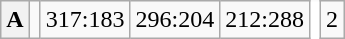<table class="wikitable" style="border:none">
<tr>
<th>A</th>
<td></td>
<td>317:183</td>
<td>296:204</td>
<td>212:288</td>
<td style="border: none; background: white;"></td>
<td>2</td>
</tr>
</table>
